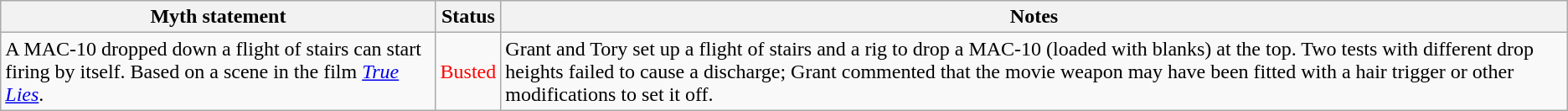<table class="wikitable plainrowheaders">
<tr>
<th>Myth statement</th>
<th>Status</th>
<th>Notes</th>
</tr>
<tr>
<td>A MAC-10 dropped down a flight of stairs can start firing by itself. Based on a scene in the film <em><a href='#'>True Lies</a></em>.</td>
<td style="color:red">Busted</td>
<td>Grant and Tory set up a flight of stairs and a rig to drop a MAC-10 (loaded with blanks) at the top. Two tests with different drop heights failed to cause a discharge; Grant commented that the movie weapon may have been fitted with a hair trigger or other modifications to set it off.</td>
</tr>
</table>
